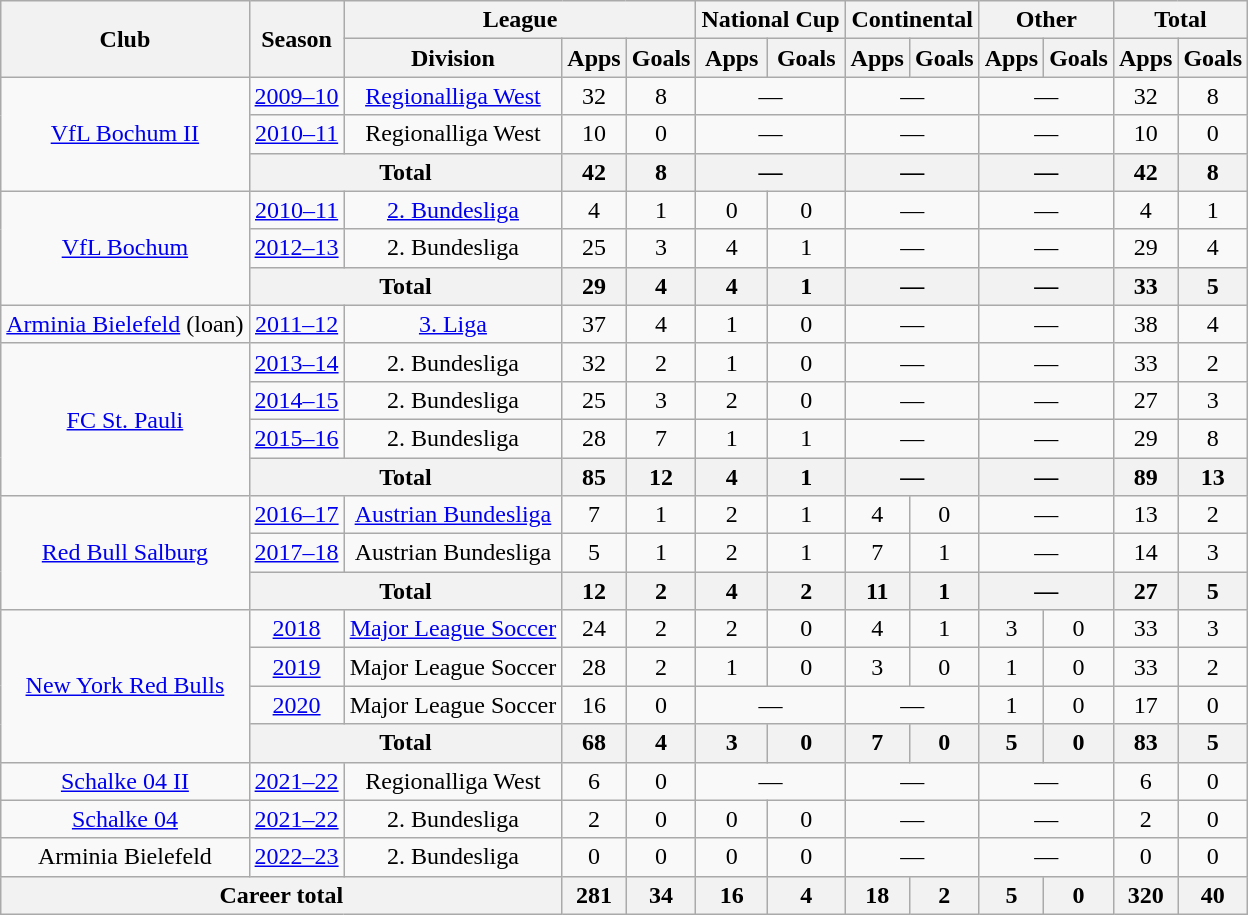<table class="wikitable" style="text-align:center">
<tr>
<th rowspan="2">Club</th>
<th rowspan="2">Season</th>
<th colspan="3">League</th>
<th colspan="2">National Cup</th>
<th colspan="2">Continental</th>
<th colspan="2">Other</th>
<th colspan="2">Total</th>
</tr>
<tr>
<th>Division</th>
<th>Apps</th>
<th>Goals</th>
<th>Apps</th>
<th>Goals</th>
<th>Apps</th>
<th>Goals</th>
<th>Apps</th>
<th>Goals</th>
<th>Apps</th>
<th>Goals</th>
</tr>
<tr>
<td rowspan="3"><a href='#'>VfL Bochum II</a></td>
<td><a href='#'>2009–10</a></td>
<td><a href='#'>Regionalliga West</a></td>
<td>32</td>
<td>8</td>
<td colspan="2">—</td>
<td colspan="2">—</td>
<td colspan="2">—</td>
<td>32</td>
<td>8</td>
</tr>
<tr>
<td><a href='#'>2010–11</a></td>
<td>Regionalliga West</td>
<td>10</td>
<td>0</td>
<td colspan="2">—</td>
<td colspan="2">—</td>
<td colspan="2">—</td>
<td>10</td>
<td>0</td>
</tr>
<tr>
<th colspan="2">Total</th>
<th>42</th>
<th>8</th>
<th colspan="2">—</th>
<th colspan="2">—</th>
<th colspan="2">—</th>
<th>42</th>
<th>8</th>
</tr>
<tr>
<td rowspan="3"><a href='#'>VfL Bochum</a></td>
<td><a href='#'>2010–11</a></td>
<td><a href='#'>2. Bundesliga</a></td>
<td>4</td>
<td>1</td>
<td>0</td>
<td>0</td>
<td colspan="2">—</td>
<td colspan="2">—</td>
<td>4</td>
<td>1</td>
</tr>
<tr>
<td><a href='#'>2012–13</a></td>
<td>2. Bundesliga</td>
<td>25</td>
<td>3</td>
<td>4</td>
<td>1</td>
<td colspan="2">—</td>
<td colspan="2">—</td>
<td>29</td>
<td>4</td>
</tr>
<tr>
<th colspan="2">Total</th>
<th>29</th>
<th>4</th>
<th>4</th>
<th>1</th>
<th colspan="2">—</th>
<th colspan="2">—</th>
<th>33</th>
<th>5</th>
</tr>
<tr>
<td><a href='#'>Arminia Bielefeld</a> (loan)</td>
<td><a href='#'>2011–12</a></td>
<td><a href='#'>3. Liga</a></td>
<td>37</td>
<td>4</td>
<td>1</td>
<td>0</td>
<td colspan="2">—</td>
<td colspan="2">—</td>
<td>38</td>
<td>4</td>
</tr>
<tr>
<td rowspan="4"><a href='#'>FC St. Pauli</a></td>
<td><a href='#'>2013–14</a></td>
<td>2. Bundesliga</td>
<td>32</td>
<td>2</td>
<td>1</td>
<td>0</td>
<td colspan="2">—</td>
<td colspan="2">—</td>
<td>33</td>
<td>2</td>
</tr>
<tr>
<td><a href='#'>2014–15</a></td>
<td>2. Bundesliga</td>
<td>25</td>
<td>3</td>
<td>2</td>
<td>0</td>
<td colspan="2">—</td>
<td colspan="2">—</td>
<td>27</td>
<td>3</td>
</tr>
<tr>
<td><a href='#'>2015–16</a></td>
<td>2. Bundesliga</td>
<td>28</td>
<td>7</td>
<td>1</td>
<td>1</td>
<td colspan="2">—</td>
<td colspan="2">—</td>
<td>29</td>
<td>8</td>
</tr>
<tr>
<th colspan="2">Total</th>
<th>85</th>
<th>12</th>
<th>4</th>
<th>1</th>
<th colspan="2">—</th>
<th colspan="2">—</th>
<th>89</th>
<th>13</th>
</tr>
<tr>
<td rowspan="3"><a href='#'>Red Bull Salburg</a></td>
<td><a href='#'>2016–17</a></td>
<td><a href='#'>Austrian Bundesliga</a></td>
<td>7</td>
<td>1</td>
<td>2</td>
<td>1</td>
<td>4</td>
<td>0</td>
<td colspan="2">—</td>
<td>13</td>
<td>2</td>
</tr>
<tr>
<td><a href='#'>2017–18</a></td>
<td>Austrian Bundesliga</td>
<td>5</td>
<td>1</td>
<td>2</td>
<td>1</td>
<td>7</td>
<td>1</td>
<td colspan="2">—</td>
<td>14</td>
<td>3</td>
</tr>
<tr>
<th colspan="2">Total</th>
<th>12</th>
<th>2</th>
<th>4</th>
<th>2</th>
<th>11</th>
<th>1</th>
<th colspan="2">—</th>
<th>27</th>
<th>5</th>
</tr>
<tr>
<td rowspan="4"><a href='#'>New York Red Bulls</a></td>
<td><a href='#'>2018</a></td>
<td><a href='#'>Major League Soccer</a></td>
<td>24</td>
<td>2</td>
<td>2</td>
<td>0</td>
<td>4</td>
<td>1</td>
<td>3</td>
<td>0</td>
<td>33</td>
<td>3</td>
</tr>
<tr>
<td><a href='#'>2019</a></td>
<td>Major League Soccer</td>
<td>28</td>
<td>2</td>
<td>1</td>
<td>0</td>
<td>3</td>
<td>0</td>
<td>1</td>
<td>0</td>
<td>33</td>
<td>2</td>
</tr>
<tr>
<td><a href='#'>2020</a></td>
<td>Major League Soccer</td>
<td>16</td>
<td>0</td>
<td colspan="2">—</td>
<td colspan="2">—</td>
<td>1</td>
<td>0</td>
<td>17</td>
<td>0</td>
</tr>
<tr>
<th colspan="2">Total</th>
<th>68</th>
<th>4</th>
<th>3</th>
<th>0</th>
<th>7</th>
<th>0</th>
<th>5</th>
<th>0</th>
<th>83</th>
<th>5</th>
</tr>
<tr>
<td><a href='#'>Schalke 04 II</a></td>
<td><a href='#'>2021–22</a></td>
<td>Regionalliga West</td>
<td>6</td>
<td>0</td>
<td colspan="2">—</td>
<td colspan="2">—</td>
<td colspan="2">—</td>
<td>6</td>
<td>0</td>
</tr>
<tr>
<td><a href='#'>Schalke 04</a></td>
<td><a href='#'>2021–22</a></td>
<td>2. Bundesliga</td>
<td>2</td>
<td>0</td>
<td>0</td>
<td>0</td>
<td colspan="2">—</td>
<td colspan="2">—</td>
<td>2</td>
<td>0</td>
</tr>
<tr>
<td>Arminia Bielefeld</td>
<td><a href='#'>2022–23</a></td>
<td>2. Bundesliga</td>
<td>0</td>
<td>0</td>
<td>0</td>
<td>0</td>
<td colspan="2">—</td>
<td colspan="2">—</td>
<td>0</td>
<td>0</td>
</tr>
<tr>
<th colspan="3">Career total</th>
<th>281</th>
<th>34</th>
<th>16</th>
<th>4</th>
<th>18</th>
<th>2</th>
<th>5</th>
<th>0</th>
<th>320</th>
<th>40</th>
</tr>
</table>
